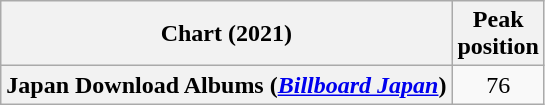<table class="wikitable plainrowheaders" style="text-align:center">
<tr>
<th scope="col">Chart (2021)</th>
<th scope="col">Peak<br>position</th>
</tr>
<tr>
<th scope="row">Japan Download Albums (<em><a href='#'>Billboard Japan</a></em>)</th>
<td>76</td>
</tr>
</table>
